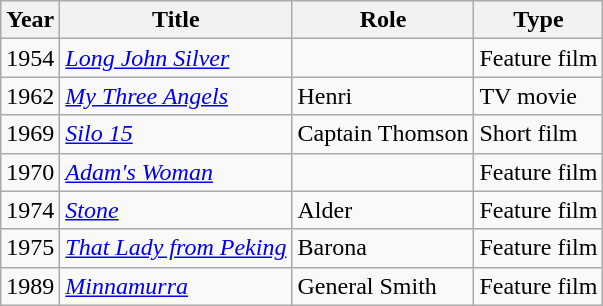<table class="wikitable">
<tr>
<th>Year</th>
<th>Title</th>
<th>Role</th>
<th>Type</th>
</tr>
<tr>
<td>1954</td>
<td><em><a href='#'>Long John Silver</a></em></td>
<td></td>
<td>Feature film</td>
</tr>
<tr>
<td>1962</td>
<td><em><a href='#'>My Three Angels</a></em></td>
<td>Henri</td>
<td>TV movie</td>
</tr>
<tr>
<td>1969</td>
<td><em><a href='#'>Silo 15</a></em></td>
<td>Captain Thomson</td>
<td>Short film</td>
</tr>
<tr>
<td>1970</td>
<td><em><a href='#'>Adam's Woman</a></em></td>
<td></td>
<td>Feature film</td>
</tr>
<tr>
<td>1974</td>
<td><em><a href='#'>Stone</a></em></td>
<td>Alder</td>
<td>Feature film</td>
</tr>
<tr>
<td>1975</td>
<td><em><a href='#'>That Lady from Peking</a></em></td>
<td>Barona</td>
<td>Feature film</td>
</tr>
<tr>
<td>1989</td>
<td><em><a href='#'>Minnamurra</a></em></td>
<td>General Smith</td>
<td>Feature film</td>
</tr>
</table>
